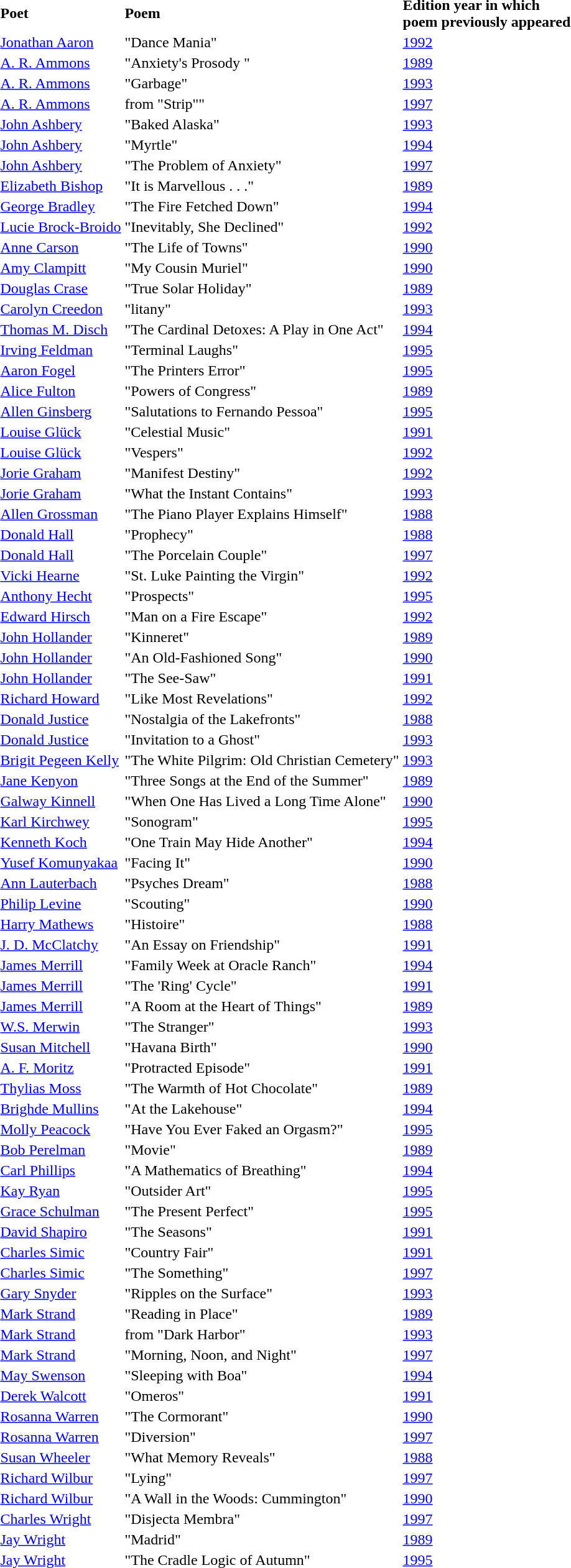<table>
<tr>
<td><strong>Poet</strong></td>
<td><strong>Poem</strong></td>
<td><strong>Edition year in which<br> poem previously appeared</strong></td>
</tr>
<tr>
<td><a href='#'>Jonathan Aaron</a></td>
<td>"Dance Mania"</td>
<td><a href='#'>1992</a></td>
</tr>
<tr>
<td><a href='#'>A. R. Ammons</a></td>
<td>"Anxiety's Prosody "</td>
<td><a href='#'>1989</a></td>
</tr>
<tr>
<td><a href='#'>A. R. Ammons</a></td>
<td>"Garbage"</td>
<td><a href='#'>1993</a></td>
</tr>
<tr>
<td><a href='#'>A. R. Ammons</a></td>
<td>from "Strip""</td>
<td><a href='#'>1997</a></td>
</tr>
<tr>
<td><a href='#'>John Ashbery</a></td>
<td>"Baked Alaska"</td>
<td><a href='#'>1993</a></td>
</tr>
<tr>
<td><a href='#'>John Ashbery</a></td>
<td>"Myrtle"</td>
<td><a href='#'>1994</a></td>
</tr>
<tr>
<td><a href='#'>John Ashbery</a></td>
<td>"The Problem of Anxiety"</td>
<td><a href='#'>1997</a></td>
</tr>
<tr>
<td><a href='#'>Elizabeth Bishop</a></td>
<td>"It is Marvellous . . ."</td>
<td><a href='#'>1989</a></td>
</tr>
<tr>
<td><a href='#'>George Bradley</a></td>
<td>"The Fire Fetched Down"</td>
<td><a href='#'>1994</a></td>
</tr>
<tr>
<td><a href='#'>Lucie Brock-Broido</a></td>
<td>"Inevitably, She Declined"</td>
<td><a href='#'>1992</a></td>
</tr>
<tr>
<td><a href='#'>Anne Carson</a></td>
<td>"The Life of Towns"</td>
<td><a href='#'>1990</a></td>
</tr>
<tr>
<td><a href='#'>Amy Clampitt</a></td>
<td>"My Cousin Muriel"</td>
<td><a href='#'>1990</a></td>
</tr>
<tr>
<td><a href='#'>Douglas Crase</a></td>
<td>"True Solar Holiday"</td>
<td><a href='#'>1989</a></td>
</tr>
<tr>
<td><a href='#'>Carolyn Creedon</a></td>
<td>"litany"</td>
<td><a href='#'>1993</a></td>
</tr>
<tr>
<td><a href='#'>Thomas M. Disch</a></td>
<td>"The Cardinal Detoxes: A Play in One Act"</td>
<td><a href='#'>1994</a></td>
</tr>
<tr>
<td><a href='#'>Irving Feldman</a></td>
<td>"Terminal Laughs"</td>
<td><a href='#'>1995</a></td>
</tr>
<tr>
<td><a href='#'>Aaron Fogel</a></td>
<td>"The Printers Error"</td>
<td><a href='#'>1995</a></td>
</tr>
<tr>
<td><a href='#'>Alice Fulton</a></td>
<td>"Powers of Congress"</td>
<td><a href='#'>1989</a></td>
</tr>
<tr>
<td><a href='#'>Allen Ginsberg</a></td>
<td>"Salutations to Fernando Pessoa"</td>
<td><a href='#'>1995</a></td>
</tr>
<tr>
<td><a href='#'>Louise Glück</a></td>
<td>"Celestial Music"</td>
<td><a href='#'>1991</a></td>
</tr>
<tr>
<td><a href='#'>Louise Glück</a></td>
<td>"Vespers"</td>
<td><a href='#'>1992</a></td>
</tr>
<tr>
<td><a href='#'>Jorie Graham</a></td>
<td>"Manifest Destiny"</td>
<td><a href='#'>1992</a></td>
</tr>
<tr>
<td><a href='#'>Jorie Graham</a></td>
<td>"What the Instant Contains"</td>
<td><a href='#'>1993</a></td>
</tr>
<tr>
<td><a href='#'>Allen Grossman</a></td>
<td>"The Piano Player Explains Himself"</td>
<td><a href='#'>1988</a></td>
</tr>
<tr>
<td><a href='#'>Donald Hall</a></td>
<td>"Prophecy"</td>
<td><a href='#'>1988</a></td>
</tr>
<tr>
<td><a href='#'>Donald Hall</a></td>
<td>"The Porcelain Couple"</td>
<td><a href='#'>1997</a></td>
</tr>
<tr>
<td><a href='#'>Vicki Hearne</a></td>
<td>"St. Luke Painting the Virgin"</td>
<td><a href='#'>1992</a></td>
</tr>
<tr>
<td><a href='#'>Anthony Hecht</a></td>
<td>"Prospects"</td>
<td><a href='#'>1995</a></td>
</tr>
<tr>
<td><a href='#'>Edward Hirsch</a></td>
<td>"Man on a Fire Escape"</td>
<td><a href='#'>1992</a></td>
</tr>
<tr>
<td><a href='#'>John Hollander</a></td>
<td>"Kinneret"</td>
<td><a href='#'>1989</a></td>
</tr>
<tr>
<td><a href='#'>John Hollander</a></td>
<td>"An Old-Fashioned Song"</td>
<td><a href='#'>1990</a></td>
</tr>
<tr>
<td><a href='#'>John Hollander</a></td>
<td>"The See-Saw"</td>
<td><a href='#'>1991</a></td>
</tr>
<tr>
<td><a href='#'>Richard Howard</a></td>
<td>"Like Most Revelations"</td>
<td><a href='#'>1992</a></td>
</tr>
<tr>
<td><a href='#'>Donald Justice</a></td>
<td>"Nostalgia of the Lakefronts"</td>
<td><a href='#'>1988</a></td>
</tr>
<tr>
<td><a href='#'>Donald Justice</a></td>
<td>"Invitation to a Ghost"</td>
<td><a href='#'>1993</a></td>
</tr>
<tr>
<td><a href='#'>Brigit Pegeen Kelly</a></td>
<td>"The White Pilgrim: Old Christian Cemetery"</td>
<td><a href='#'>1993</a></td>
</tr>
<tr>
<td><a href='#'>Jane Kenyon</a></td>
<td>"Three Songs at the End of the Summer"</td>
<td><a href='#'>1989</a></td>
</tr>
<tr>
<td><a href='#'>Galway Kinnell</a></td>
<td>"When One Has Lived a Long Time Alone"</td>
<td><a href='#'>1990</a></td>
</tr>
<tr>
<td><a href='#'>Karl Kirchwey</a></td>
<td>"Sonogram"</td>
<td><a href='#'>1995</a></td>
</tr>
<tr>
<td><a href='#'>Kenneth Koch</a></td>
<td>"One Train May Hide Another"</td>
<td><a href='#'>1994</a></td>
</tr>
<tr>
<td><a href='#'>Yusef Komunyakaa</a></td>
<td>"Facing It"</td>
<td><a href='#'>1990</a></td>
</tr>
<tr>
<td><a href='#'>Ann Lauterbach</a></td>
<td>"Psyches Dream"</td>
<td><a href='#'>1988</a></td>
</tr>
<tr>
<td><a href='#'>Philip Levine</a></td>
<td>"Scouting"</td>
<td><a href='#'>1990</a></td>
</tr>
<tr>
<td><a href='#'>Harry Mathews</a></td>
<td>"Histoire"</td>
<td><a href='#'>1988</a></td>
</tr>
<tr>
<td><a href='#'>J. D. McClatchy</a></td>
<td>"An Essay on Friendship"</td>
<td><a href='#'>1991</a></td>
</tr>
<tr>
<td><a href='#'>James Merrill</a></td>
<td>"Family Week at Oracle Ranch"</td>
<td><a href='#'>1994</a></td>
</tr>
<tr>
<td><a href='#'>James Merrill</a></td>
<td>"The 'Ring' Cycle"</td>
<td><a href='#'>1991</a></td>
</tr>
<tr>
<td><a href='#'>James Merrill</a></td>
<td>"A Room at the Heart of Things"</td>
<td><a href='#'>1989</a></td>
</tr>
<tr>
<td><a href='#'>W.S. Merwin</a></td>
<td>"The Stranger"</td>
<td><a href='#'>1993</a></td>
</tr>
<tr>
<td><a href='#'>Susan Mitchell</a></td>
<td>"Havana Birth"</td>
<td><a href='#'>1990</a></td>
</tr>
<tr>
<td><a href='#'>A. F. Moritz</a></td>
<td>"Protracted Episode"</td>
<td><a href='#'>1991</a></td>
</tr>
<tr>
<td><a href='#'>Thylias Moss</a></td>
<td>"The Warmth of Hot Chocolate"</td>
<td><a href='#'>1989</a></td>
</tr>
<tr>
<td><a href='#'>Brighde Mullins</a></td>
<td>"At the Lakehouse"</td>
<td><a href='#'>1994</a></td>
</tr>
<tr>
<td><a href='#'>Molly Peacock</a></td>
<td>"Have You Ever Faked an Orgasm?"</td>
<td><a href='#'>1995</a></td>
</tr>
<tr>
<td><a href='#'>Bob Perelman</a></td>
<td>"Movie"</td>
<td><a href='#'>1989</a></td>
</tr>
<tr>
<td><a href='#'>Carl Phillips</a></td>
<td>"A Mathematics of Breathing"</td>
<td><a href='#'>1994</a></td>
</tr>
<tr>
<td><a href='#'>Kay Ryan</a></td>
<td>"Outsider Art"</td>
<td><a href='#'>1995</a></td>
</tr>
<tr>
<td><a href='#'>Grace Schulman</a></td>
<td>"The Present Perfect"</td>
<td><a href='#'>1995</a></td>
</tr>
<tr>
<td><a href='#'>David Shapiro</a></td>
<td>"The Seasons"</td>
<td><a href='#'>1991</a></td>
</tr>
<tr>
<td><a href='#'>Charles Simic</a></td>
<td>"Country Fair"</td>
<td><a href='#'>1991</a></td>
</tr>
<tr>
<td><a href='#'>Charles Simic</a></td>
<td>"The Something"</td>
<td><a href='#'>1997</a></td>
</tr>
<tr>
<td><a href='#'>Gary Snyder</a></td>
<td>"Ripples on the Surface"</td>
<td><a href='#'>1993</a></td>
</tr>
<tr>
<td><a href='#'>Mark Strand</a></td>
<td>"Reading in Place"</td>
<td><a href='#'>1989</a></td>
</tr>
<tr>
<td><a href='#'>Mark Strand</a></td>
<td>from "Dark Harbor"</td>
<td><a href='#'>1993</a></td>
</tr>
<tr>
<td><a href='#'>Mark Strand</a></td>
<td>"Morning, Noon, and Night"</td>
<td><a href='#'>1997</a></td>
</tr>
<tr>
<td><a href='#'>May Swenson</a></td>
<td>"Sleeping with Boa"</td>
<td><a href='#'>1994</a></td>
</tr>
<tr>
<td><a href='#'>Derek Walcott</a></td>
<td>"Omeros"</td>
<td><a href='#'>1991</a></td>
</tr>
<tr>
<td><a href='#'>Rosanna Warren</a></td>
<td>"The Cormorant"</td>
<td><a href='#'>1990</a></td>
</tr>
<tr>
<td><a href='#'>Rosanna Warren</a></td>
<td>"Diversion"</td>
<td><a href='#'>1997</a></td>
</tr>
<tr>
<td><a href='#'>Susan Wheeler</a></td>
<td>"What Memory Reveals"</td>
<td><a href='#'>1988</a></td>
</tr>
<tr>
<td><a href='#'>Richard Wilbur</a></td>
<td>"Lying"</td>
<td><a href='#'>1997</a></td>
</tr>
<tr>
<td><a href='#'>Richard Wilbur</a></td>
<td>"A Wall in the Woods: Cummington"</td>
<td><a href='#'>1990</a></td>
</tr>
<tr>
<td><a href='#'>Charles Wright</a></td>
<td>"Disjecta Membra"</td>
<td><a href='#'>1997</a></td>
</tr>
<tr>
<td><a href='#'>Jay Wright</a></td>
<td>"Madrid"</td>
<td><a href='#'>1989</a></td>
</tr>
<tr>
<td><a href='#'>Jay Wright</a></td>
<td>"The Cradle Logic of Autumn"</td>
<td><a href='#'>1995</a></td>
</tr>
<tr>
</tr>
</table>
